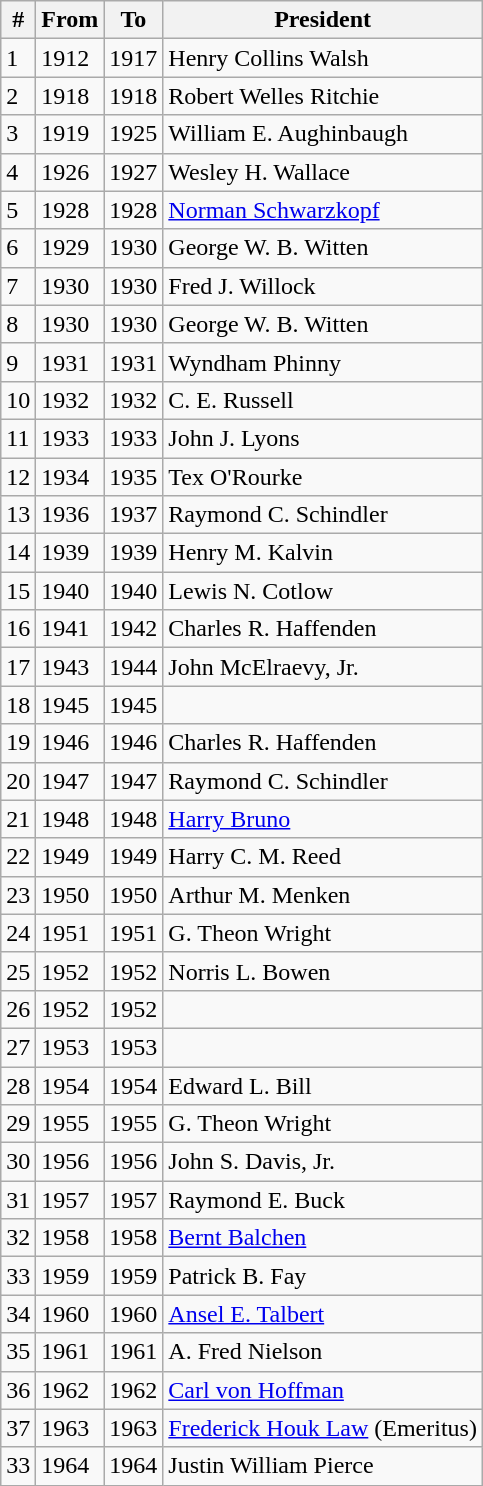<table class="wikitable">
<tr>
<th>#</th>
<th>From</th>
<th>To</th>
<th>President</th>
</tr>
<tr>
<td>1</td>
<td>1912</td>
<td>1917</td>
<td>Henry Collins Walsh</td>
</tr>
<tr>
<td>2</td>
<td>1918</td>
<td>1918</td>
<td>Robert Welles Ritchie</td>
</tr>
<tr>
<td>3</td>
<td>1919</td>
<td>1925</td>
<td>William E. Aughinbaugh</td>
</tr>
<tr>
<td>4</td>
<td>1926</td>
<td>1927</td>
<td>Wesley H. Wallace</td>
</tr>
<tr>
<td>5</td>
<td>1928</td>
<td>1928</td>
<td><a href='#'>Norman Schwarzkopf</a></td>
</tr>
<tr>
<td>6</td>
<td>1929</td>
<td>1930</td>
<td>George W. B. Witten</td>
</tr>
<tr>
<td>7</td>
<td>1930</td>
<td>1930</td>
<td>Fred J. Willock</td>
</tr>
<tr>
<td>8</td>
<td>1930</td>
<td>1930</td>
<td>George W. B. Witten</td>
</tr>
<tr>
<td>9</td>
<td>1931</td>
<td>1931</td>
<td>Wyndham Phinny</td>
</tr>
<tr>
<td>10</td>
<td>1932</td>
<td>1932</td>
<td>C. E. Russell</td>
</tr>
<tr>
<td>11</td>
<td>1933</td>
<td>1933</td>
<td>John J. Lyons</td>
</tr>
<tr>
<td>12</td>
<td>1934</td>
<td>1935</td>
<td>Tex O'Rourke</td>
</tr>
<tr>
<td>13</td>
<td>1936</td>
<td>1937</td>
<td>Raymond C. Schindler</td>
</tr>
<tr>
<td>14</td>
<td>1939</td>
<td>1939</td>
<td>Henry M. Kalvin</td>
</tr>
<tr>
<td>15</td>
<td>1940</td>
<td>1940</td>
<td>Lewis N. Cotlow</td>
</tr>
<tr>
<td>16</td>
<td>1941</td>
<td>1942</td>
<td>Charles R. Haffenden</td>
</tr>
<tr>
<td>17</td>
<td>1943</td>
<td>1944</td>
<td>John McElraevy, Jr.</td>
</tr>
<tr>
<td>18</td>
<td>1945</td>
<td>1945</td>
<td></td>
</tr>
<tr>
<td>19</td>
<td>1946</td>
<td>1946</td>
<td>Charles R. Haffenden</td>
</tr>
<tr>
<td>20</td>
<td>1947</td>
<td>1947</td>
<td>Raymond C. Schindler</td>
</tr>
<tr>
<td>21</td>
<td>1948</td>
<td>1948</td>
<td><a href='#'>Harry Bruno</a></td>
</tr>
<tr>
<td>22</td>
<td>1949</td>
<td>1949</td>
<td>Harry C. M. Reed</td>
</tr>
<tr>
<td>23</td>
<td>1950</td>
<td>1950</td>
<td>Arthur M. Menken</td>
</tr>
<tr>
<td>24</td>
<td>1951</td>
<td>1951</td>
<td>G. Theon Wright</td>
</tr>
<tr>
<td>25</td>
<td>1952</td>
<td>1952</td>
<td>Norris L. Bowen</td>
</tr>
<tr>
<td>26</td>
<td>1952</td>
<td>1952</td>
<td></td>
</tr>
<tr>
<td>27</td>
<td>1953</td>
<td>1953</td>
<td></td>
</tr>
<tr>
<td>28</td>
<td>1954</td>
<td>1954</td>
<td>Edward L. Bill</td>
</tr>
<tr>
<td>29</td>
<td>1955</td>
<td>1955</td>
<td>G. Theon Wright</td>
</tr>
<tr>
<td>30</td>
<td>1956</td>
<td>1956</td>
<td>John S. Davis, Jr.</td>
</tr>
<tr>
<td>31</td>
<td>1957</td>
<td>1957</td>
<td>Raymond E. Buck</td>
</tr>
<tr>
<td>32</td>
<td>1958</td>
<td>1958</td>
<td><a href='#'>Bernt Balchen</a></td>
</tr>
<tr>
<td>33</td>
<td>1959</td>
<td>1959</td>
<td>Patrick B. Fay</td>
</tr>
<tr>
<td>34</td>
<td>1960</td>
<td>1960</td>
<td><a href='#'>Ansel E. Talbert</a></td>
</tr>
<tr>
<td>35</td>
<td>1961</td>
<td>1961</td>
<td>A. Fred Nielson</td>
</tr>
<tr>
<td>36</td>
<td>1962</td>
<td>1962</td>
<td><a href='#'>Carl von Hoffman</a></td>
</tr>
<tr>
<td>37</td>
<td>1963</td>
<td>1963</td>
<td><a href='#'>Frederick Houk Law</a> (Emeritus)</td>
</tr>
<tr>
<td>33</td>
<td>1964</td>
<td>1964</td>
<td>Justin William Pierce</td>
</tr>
</table>
